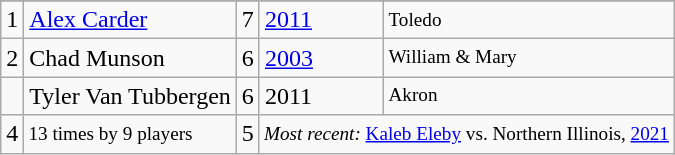<table class="wikitable">
<tr>
</tr>
<tr>
<td>1</td>
<td><a href='#'>Alex Carder</a></td>
<td>7</td>
<td><a href='#'>2011</a></td>
<td style="font-size:80%;">Toledo</td>
</tr>
<tr>
<td>2</td>
<td>Chad Munson</td>
<td>6</td>
<td><a href='#'>2003</a></td>
<td style="font-size:80%;">William & Mary</td>
</tr>
<tr>
<td></td>
<td>Tyler Van Tubbergen</td>
<td>6</td>
<td>2011</td>
<td style="font-size:80%;">Akron</td>
</tr>
<tr>
<td>4</td>
<td style="font-size:80%;">13 times by 9 players</td>
<td>5</td>
<td colspan=2 style="font-size:80%;"><em>Most recent:</em> <a href='#'>Kaleb Eleby</a> vs. Northern Illinois, <a href='#'>2021</a></td>
</tr>
</table>
